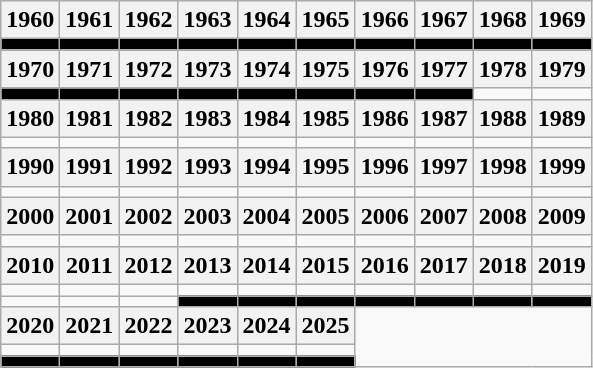<table class = "wikitable">
<tr>
<th>1960</th>
<th>1961</th>
<th>1962</th>
<th>1963</th>
<th>1964</th>
<th>1965</th>
<th>1966</th>
<th>1967</th>
<th>1968</th>
<th>1969</th>
</tr>
<tr>
<td style = "background:#000000"></td>
<td style = "background:#000000"></td>
<td style = "background:#000000"></td>
<td style = "background:#000000"></td>
<td style = "background:#000000"></td>
<td style = "background:#000000"></td>
<td style = "background:#000000"></td>
<td style = "background:#000000"></td>
<td style = "background:#000000"></td>
<td style = "background:#000000"></td>
</tr>
<tr>
<th>1970</th>
<th>1971</th>
<th>1972</th>
<th>1973</th>
<th>1974</th>
<th>1975</th>
<th>1976</th>
<th>1977</th>
<th>1978</th>
<th>1979</th>
</tr>
<tr>
<td style = "background:#000000"></td>
<td style = "background:#000000"></td>
<td style = "background:#000000"></td>
<td style = "background:#000000"></td>
<td style = "background:#000000"></td>
<td style = "background:#000000"></td>
<td style = "background:#000000"></td>
<td style = "background:#000000"></td>
<td></td>
<td></td>
</tr>
<tr>
<th>1980</th>
<th>1981</th>
<th>1982</th>
<th>1983</th>
<th>1984</th>
<th>1985</th>
<th>1986</th>
<th>1987</th>
<th>1988</th>
<th>1989</th>
</tr>
<tr>
<td></td>
<td></td>
<td></td>
<td></td>
<td></td>
<td></td>
<td></td>
<td></td>
<td></td>
<td></td>
</tr>
<tr>
<th>1990</th>
<th>1991</th>
<th>1992</th>
<th>1993</th>
<th>1994</th>
<th>1995</th>
<th>1996</th>
<th>1997</th>
<th>1998</th>
<th>1999</th>
</tr>
<tr>
<td></td>
<td></td>
<td></td>
<td></td>
<td></td>
<td></td>
<td></td>
<td></td>
<td></td>
<td></td>
</tr>
<tr>
<th>2000</th>
<th>2001</th>
<th>2002</th>
<th>2003</th>
<th>2004</th>
<th>2005</th>
<th>2006</th>
<th>2007</th>
<th>2008</th>
<th>2009</th>
</tr>
<tr>
<td></td>
<td></td>
<td></td>
<td></td>
<td></td>
<td></td>
<td></td>
<td></td>
<td></td>
<td></td>
</tr>
<tr>
<th>2010</th>
<th>2011</th>
<th>2012</th>
<th>2013</th>
<th>2014</th>
<th>2015</th>
<th>2016</th>
<th>2017</th>
<th>2018</th>
<th>2019</th>
</tr>
<tr>
<td></td>
<td></td>
<td></td>
<td></td>
<td></td>
<td></td>
<td></td>
<td></td>
<td></td>
<td></td>
</tr>
<tr>
<td></td>
<td></td>
<td></td>
<td style = "background:#000000"></td>
<td style = "background:#000000"></td>
<td style = "background:#000000"></td>
<td style = "background:#000000"></td>
<td style = "background:#000000"></td>
<td style = "background:#000000"></td>
<td style = "background:#000000"></td>
</tr>
<tr>
<th>2020</th>
<th>2021</th>
<th>2022</th>
<th>2023</th>
<th>2024</th>
<th>2025</th>
</tr>
<tr>
<td></td>
<td></td>
<td></td>
<td></td>
<td></td>
<td></td>
</tr>
<tr>
<td style = "background:#000000"></td>
<td style = "background:#000000"></td>
<td style = "background:#000000"></td>
<td style = "background:#000000"></td>
<td style = "background:#000000"></td>
<td style = "background:#000000"></td>
</tr>
</table>
